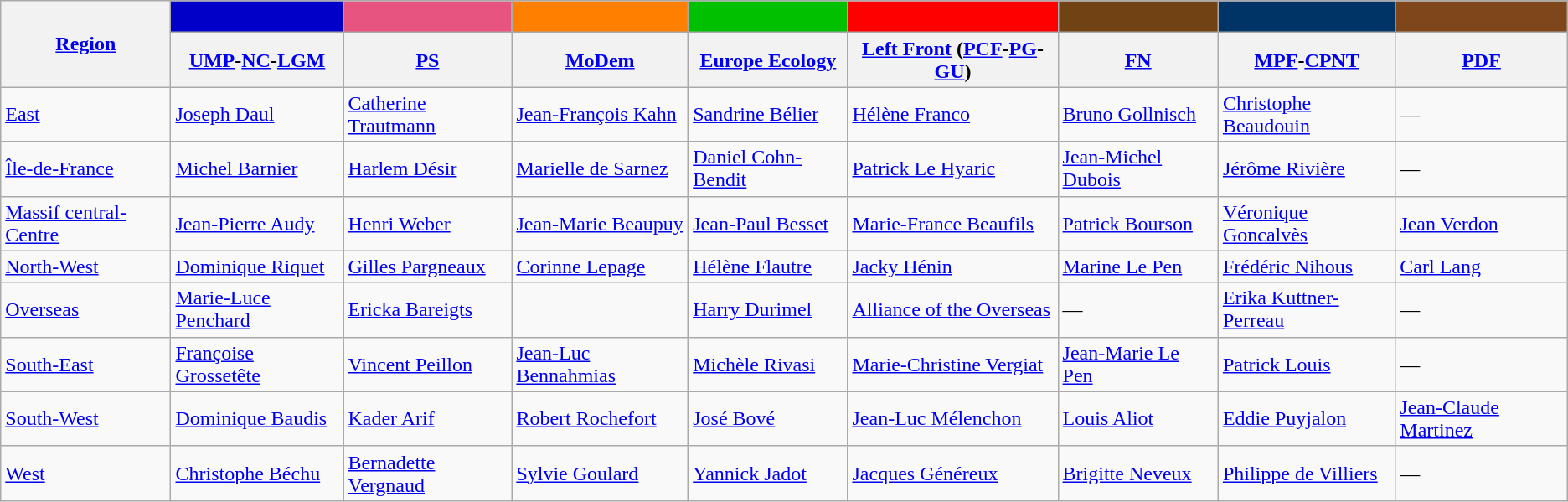<table class="wikitable">
<tr>
<th rowspan="2"><a href='#'>Region</a></th>
<td style="background:#0000c8;"> </td>
<td style="background:#e75480;"></td>
<td style="background:#ff7f00;"></td>
<td style="background:#00c000;"></td>
<td style="background:red;"></td>
<td style="background:#704214;"  ></td>
<td style="background:#036;"></td>
<td style="background:#80461b;"></td>
</tr>
<tr>
<th><a href='#'>UMP</a>-<a href='#'>NC</a>-<a href='#'>LGM</a></th>
<th><a href='#'>PS</a></th>
<th><a href='#'>MoDem</a></th>
<th><a href='#'>Europe Ecology</a></th>
<th><a href='#'>Left Front</a> (<a href='#'>PCF</a>-<a href='#'>PG</a>-<a href='#'>GU</a>)</th>
<th><a href='#'>FN</a></th>
<th><a href='#'>MPF</a>-<a href='#'>CPNT</a></th>
<th><a href='#'>PDF</a></th>
</tr>
<tr>
<td><a href='#'>East</a></td>
<td><a href='#'>Joseph Daul</a></td>
<td><a href='#'>Catherine Trautmann</a></td>
<td><a href='#'>Jean-François Kahn</a></td>
<td><a href='#'>Sandrine Bélier</a></td>
<td><a href='#'>Hélène Franco</a></td>
<td><a href='#'>Bruno Gollnisch</a></td>
<td><a href='#'>Christophe Beaudouin</a></td>
<td>—</td>
</tr>
<tr>
<td><a href='#'>Île-de-France</a></td>
<td><a href='#'>Michel Barnier</a></td>
<td><a href='#'>Harlem Désir</a></td>
<td><a href='#'>Marielle de Sarnez</a></td>
<td><a href='#'>Daniel Cohn-Bendit</a></td>
<td><a href='#'>Patrick Le Hyaric</a></td>
<td><a href='#'>Jean-Michel Dubois</a></td>
<td><a href='#'>Jérôme Rivière</a></td>
<td>—</td>
</tr>
<tr>
<td><a href='#'>Massif central-Centre</a></td>
<td><a href='#'>Jean-Pierre Audy</a></td>
<td><a href='#'>Henri Weber</a></td>
<td><a href='#'>Jean-Marie Beaupuy</a></td>
<td><a href='#'>Jean-Paul Besset</a></td>
<td><a href='#'>Marie-France Beaufils</a></td>
<td><a href='#'>Patrick Bourson</a></td>
<td><a href='#'>Véronique Goncalvès</a></td>
<td><a href='#'>Jean Verdon</a></td>
</tr>
<tr>
<td><a href='#'>North-West</a></td>
<td><a href='#'>Dominique Riquet</a></td>
<td><a href='#'>Gilles Pargneaux</a></td>
<td><a href='#'>Corinne Lepage</a></td>
<td><a href='#'>Hélène Flautre</a></td>
<td><a href='#'>Jacky Hénin</a></td>
<td><a href='#'>Marine Le Pen</a></td>
<td><a href='#'>Frédéric Nihous</a></td>
<td><a href='#'>Carl Lang</a></td>
</tr>
<tr>
<td><a href='#'>Overseas</a></td>
<td><a href='#'>Marie-Luce Penchard</a></td>
<td><a href='#'>Ericka Bareigts</a></td>
<td></td>
<td><a href='#'>Harry Durimel</a></td>
<td><a href='#'>Alliance of the Overseas</a></td>
<td>—</td>
<td><a href='#'>Erika Kuttner-Perreau</a></td>
<td>—</td>
</tr>
<tr>
<td><a href='#'>South-East</a></td>
<td><a href='#'>Françoise Grossetête</a></td>
<td><a href='#'>Vincent Peillon</a></td>
<td><a href='#'>Jean-Luc Bennahmias</a></td>
<td><a href='#'>Michèle Rivasi</a></td>
<td><a href='#'>Marie-Christine Vergiat</a></td>
<td><a href='#'>Jean-Marie Le Pen</a></td>
<td><a href='#'>Patrick Louis</a></td>
<td>—</td>
</tr>
<tr>
<td><a href='#'>South-West</a></td>
<td><a href='#'>Dominique Baudis</a></td>
<td><a href='#'>Kader Arif</a></td>
<td><a href='#'>Robert Rochefort</a></td>
<td><a href='#'>José Bové</a></td>
<td><a href='#'>Jean-Luc Mélenchon</a></td>
<td><a href='#'>Louis Aliot</a></td>
<td><a href='#'>Eddie Puyjalon</a></td>
<td><a href='#'>Jean-Claude Martinez</a></td>
</tr>
<tr>
<td><a href='#'>West</a></td>
<td><a href='#'>Christophe Béchu</a></td>
<td><a href='#'>Bernadette Vergnaud</a></td>
<td><a href='#'>Sylvie Goulard</a></td>
<td><a href='#'>Yannick Jadot</a></td>
<td><a href='#'>Jacques Généreux</a></td>
<td><a href='#'>Brigitte Neveux</a></td>
<td><a href='#'>Philippe de Villiers</a></td>
<td>—</td>
</tr>
</table>
